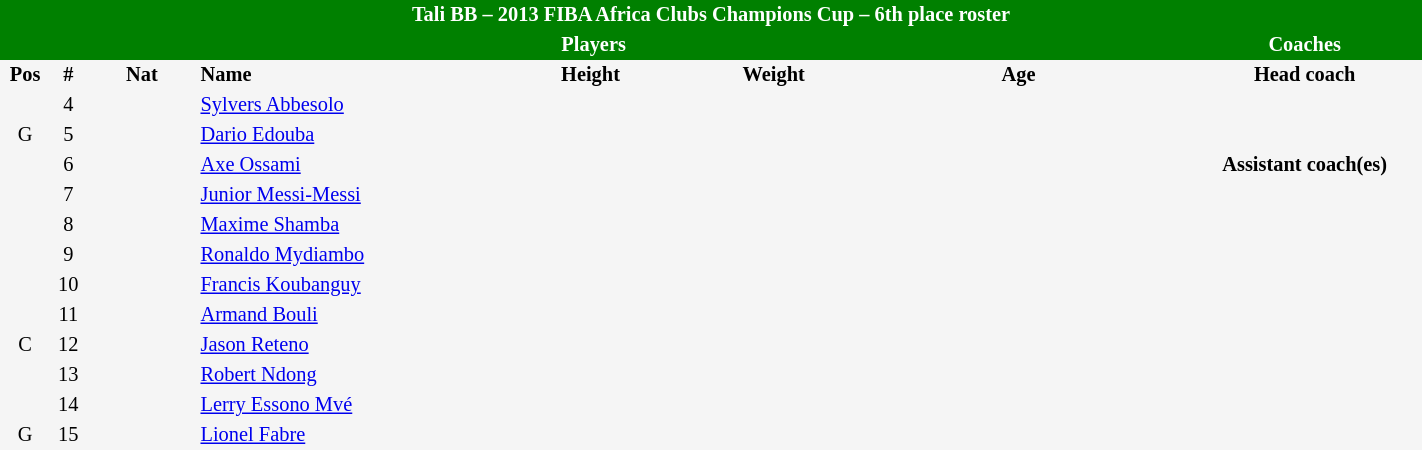<table border=0 cellpadding=2 cellspacing=0  |- bgcolor=#f5f5f5 style="text-align:center; font-size:85%;" width=75%>
<tr>
<td colspan="8" style="background: green; color: white"><strong>Tali BB – 2013 FIBA Africa Clubs Champions Cup – 6th place roster</strong></td>
</tr>
<tr>
<td colspan="7" style="background: green; color: white"><strong>Players</strong></td>
<td style="background: green; color: white"><strong>Coaches</strong></td>
</tr>
<tr style="background=#f5f5f5; color: black">
<th width=5px>Pos</th>
<th width=5px>#</th>
<th width=50px>Nat</th>
<th width=135px align=left>Name</th>
<th width=100px>Height</th>
<th width=70px>Weight</th>
<th width=160px>Age</th>
<th width=110px>Head coach</th>
</tr>
<tr>
<td></td>
<td>4</td>
<td></td>
<td align=left><a href='#'>Sylvers Abbesolo</a></td>
<td></td>
<td></td>
<td></td>
<td></td>
</tr>
<tr>
<td>G</td>
<td>5</td>
<td></td>
<td align=left><a href='#'>Dario Edouba</a></td>
<td></td>
<td></td>
<td></td>
<td></td>
</tr>
<tr>
<td></td>
<td>6</td>
<td></td>
<td align=left><a href='#'>Axe Ossami</a></td>
<td></td>
<td></td>
<td><span></span></td>
<td><strong>Assistant coach(es)</strong></td>
</tr>
<tr>
<td></td>
<td>7</td>
<td></td>
<td align=left><a href='#'>Junior Messi-Messi</a></td>
<td></td>
<td></td>
<td></td>
<td></td>
</tr>
<tr>
<td></td>
<td>8</td>
<td></td>
<td align=left><a href='#'>Maxime Shamba</a></td>
<td></td>
<td></td>
<td></td>
<td></td>
</tr>
<tr>
<td></td>
<td>9</td>
<td></td>
<td align=left><a href='#'>Ronaldo Mydiambo</a></td>
<td></td>
<td></td>
<td></td>
<td></td>
</tr>
<tr>
<td></td>
<td>10</td>
<td></td>
<td align=left><a href='#'>Francis Koubanguy</a></td>
<td></td>
<td></td>
<td></td>
<td></td>
</tr>
<tr>
<td></td>
<td>11</td>
<td></td>
<td align=left><a href='#'>Armand Bouli</a></td>
<td></td>
<td></td>
<td></td>
<td></td>
</tr>
<tr>
<td>C</td>
<td>12</td>
<td></td>
<td align=left><a href='#'>Jason Reteno</a></td>
<td><span></span></td>
<td></td>
<td><span></span></td>
<td></td>
</tr>
<tr>
<td></td>
<td>13</td>
<td></td>
<td align=left><a href='#'>Robert Ndong</a></td>
<td></td>
<td></td>
<td><span></span></td>
<td></td>
</tr>
<tr>
<td></td>
<td>14</td>
<td></td>
<td align=left><a href='#'>Lerry Essono Mvé</a></td>
<td></td>
<td></td>
<td><span></span></td>
<td></td>
</tr>
<tr>
<td>G</td>
<td>15</td>
<td></td>
<td align=left><a href='#'>Lionel Fabre</a></td>
<td><span></span></td>
<td></td>
<td></td>
<td></td>
</tr>
</table>
